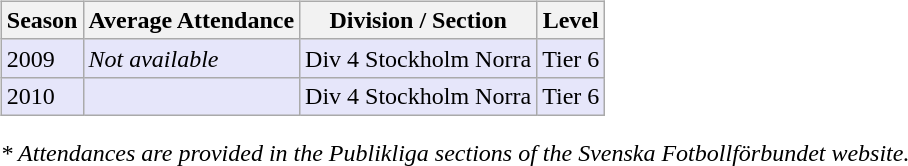<table>
<tr>
<td valign="top" width=0%><br><table class="wikitable">
<tr style="background:#f0f6fa;">
<th><strong>Season</strong></th>
<th><strong>Average Attendance</strong></th>
<th><strong>Division / Section</strong></th>
<th><strong>Level</strong></th>
</tr>
<tr>
<td style="background:#E6E6FA;">2009</td>
<td style="background:#E6E6FA;"><em>Not available</em></td>
<td style="background:#E6E6FA;">Div 4 Stockholm Norra</td>
<td style="background:#E6E6FA;">Tier 6</td>
</tr>
<tr>
<td style="background:#E6E6FA;">2010</td>
<td style="background:#E6E6FA;"></td>
<td style="background:#E6E6FA;">Div 4 Stockholm Norra</td>
<td style="background:#E6E6FA;">Tier 6</td>
</tr>
</table>
<em>* Attendances are provided in the Publikliga sections of the Svenska Fotbollförbundet website.</em></td>
</tr>
</table>
